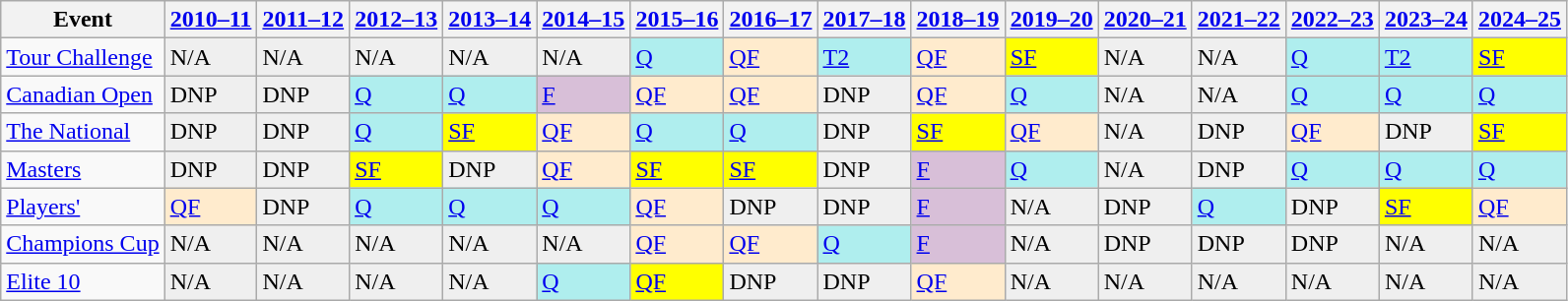<table class="wikitable" border="1">
<tr>
<th>Event</th>
<th><a href='#'>2010–11</a></th>
<th><a href='#'>2011–12</a></th>
<th><a href='#'>2012–13</a></th>
<th><a href='#'>2013–14</a></th>
<th><a href='#'>2014–15</a></th>
<th><a href='#'>2015–16</a></th>
<th><a href='#'>2016–17</a></th>
<th><a href='#'>2017–18</a></th>
<th><a href='#'>2018–19</a></th>
<th><a href='#'>2019–20</a></th>
<th><a href='#'>2020–21</a></th>
<th><a href='#'>2021–22</a></th>
<th><a href='#'>2022–23</a></th>
<th><a href='#'>2023–24</a></th>
<th><a href='#'>2024–25</a></th>
</tr>
<tr>
<td><a href='#'>Tour Challenge</a></td>
<td style="background:#EFEFEF;">N/A</td>
<td style="background:#EFEFEF;">N/A</td>
<td style="background:#EFEFEF;">N/A</td>
<td style="background:#EFEFEF;">N/A</td>
<td style="background:#EFEFEF;">N/A</td>
<td style="background:#afeeee;"><a href='#'>Q</a></td>
<td style="background:#ffebcd;"><a href='#'>QF</a></td>
<td style="background:#afeeee;"><a href='#'>T2</a></td>
<td style="background:#ffebcd;"><a href='#'>QF</a></td>
<td style="background:yellow;"><a href='#'>SF</a></td>
<td style="background:#EFEFEF;">N/A</td>
<td style="background:#EFEFEF;">N/A</td>
<td style="background:#afeeee;"><a href='#'>Q</a></td>
<td style="background:#afeeee;"><a href='#'>T2</a></td>
<td style="background:yellow;"><a href='#'>SF</a></td>
</tr>
<tr>
<td><a href='#'>Canadian Open</a></td>
<td style="background:#EFEFEF;">DNP</td>
<td style="background:#EFEFEF;">DNP</td>
<td style="background:#afeeee;"><a href='#'>Q</a></td>
<td style="background:#afeeee;"><a href='#'>Q</a></td>
<td style="background:#D8BFD8;"><a href='#'>F</a></td>
<td style="background:#ffebcd;"><a href='#'>QF</a></td>
<td style="background:#ffebcd;"><a href='#'>QF</a></td>
<td style="background:#EFEFEF;">DNP</td>
<td style="background:#ffebcd;"><a href='#'>QF</a></td>
<td style="background:#afeeee;"><a href='#'>Q</a></td>
<td style="background:#EFEFEF;">N/A</td>
<td style="background:#EFEFEF;">N/A</td>
<td style="background:#afeeee;"><a href='#'>Q</a></td>
<td style="background:#afeeee;"><a href='#'>Q</a></td>
<td style="background:#afeeee;"><a href='#'>Q</a></td>
</tr>
<tr>
<td><a href='#'>The National</a></td>
<td style="background:#EFEFEF;">DNP</td>
<td style="background:#EFEFEF;">DNP</td>
<td style="background:#afeeee;"><a href='#'>Q</a></td>
<td style="background:yellow;"><a href='#'>SF</a></td>
<td style="background:#ffebcd;"><a href='#'>QF</a></td>
<td style="background:#afeeee;"><a href='#'>Q</a></td>
<td style="background:#afeeee;"><a href='#'>Q</a></td>
<td style="background:#EFEFEF;">DNP</td>
<td style="background:yellow;"><a href='#'>SF</a></td>
<td style="background:#ffebcd;"><a href='#'>QF</a></td>
<td style="background:#EFEFEF;">N/A</td>
<td style="background:#EFEFEF;">DNP</td>
<td style="background:#ffebcd;"><a href='#'>QF</a></td>
<td style="background:#EFEFEF;">DNP</td>
<td style="background:yellow;"><a href='#'>SF</a></td>
</tr>
<tr>
<td><a href='#'>Masters</a></td>
<td style="background:#EFEFEF;">DNP</td>
<td style="background:#EFEFEF;">DNP</td>
<td style="background:yellow;"><a href='#'>SF</a></td>
<td style="background:#EFEFEF;">DNP</td>
<td style="background:#ffebcd;"><a href='#'>QF</a></td>
<td style="background:yellow;"><a href='#'>SF</a></td>
<td style="background:yellow;"><a href='#'>SF</a></td>
<td style="background:#EFEFEF;">DNP</td>
<td style="background:#D8BFD8;"><a href='#'>F</a></td>
<td style="background:#afeeee;"><a href='#'>Q</a></td>
<td style="background:#EFEFEF;">N/A</td>
<td style="background:#EFEFEF;">DNP</td>
<td style="background:#afeeee;"><a href='#'>Q</a></td>
<td style="background:#afeeee;"><a href='#'>Q</a></td>
<td style="background:#afeeee;"><a href='#'>Q</a></td>
</tr>
<tr>
<td><a href='#'>Players'</a></td>
<td style="background:#ffebcd;"><a href='#'>QF</a></td>
<td style="background:#EFEFEF;">DNP</td>
<td style="background:#afeeee;"><a href='#'>Q</a></td>
<td style="background:#afeeee;"><a href='#'>Q</a></td>
<td style="background:#afeeee;"><a href='#'>Q</a></td>
<td style="background:#ffebcd;"><a href='#'>QF</a></td>
<td style="background:#EFEFEF;">DNP</td>
<td style="background:#EFEFEF;">DNP</td>
<td style="background:#D8BFD8;"><a href='#'>F</a></td>
<td style="background:#EFEFEF;">N/A</td>
<td style="background:#EFEFEF;">DNP</td>
<td style="background:#afeeee;"><a href='#'>Q</a></td>
<td style="background:#EFEFEF;">DNP</td>
<td style="background:yellow;"><a href='#'>SF</a></td>
<td style="background:#ffebcd;"><a href='#'>QF</a></td>
</tr>
<tr>
<td><a href='#'>Champions Cup</a></td>
<td style="background:#EFEFEF;">N/A</td>
<td style="background:#EFEFEF;">N/A</td>
<td style="background:#EFEFEF;">N/A</td>
<td style="background:#EFEFEF;">N/A</td>
<td style="background:#EFEFEF;">N/A</td>
<td style="background:#ffebcd;"><a href='#'>QF</a></td>
<td style="background:#ffebcd;"><a href='#'>QF</a></td>
<td style="background:#afeeee;"><a href='#'>Q</a></td>
<td style="background:#D8BFD8;"><a href='#'>F</a></td>
<td style="background:#EFEFEF;">N/A</td>
<td style="background:#EFEFEF;">DNP</td>
<td style="background:#EFEFEF;">DNP</td>
<td style="background:#EFEFEF;">DNP</td>
<td style="background:#EFEFEF;">N/A</td>
<td style="background:#EFEFEF;">N/A</td>
</tr>
<tr>
<td><a href='#'>Elite 10</a></td>
<td style="background:#EFEFEF;">N/A</td>
<td style="background:#EFEFEF;">N/A</td>
<td style="background:#EFEFEF;">N/A</td>
<td style="background:#EFEFEF;">N/A</td>
<td style="background:#afeeee;"><a href='#'>Q</a></td>
<td style="background:yellow;"><a href='#'>QF</a></td>
<td style="background:#EFEFEF;">DNP</td>
<td style="background:#EFEFEF;">DNP</td>
<td style="background:#ffebcd;"><a href='#'>QF</a></td>
<td style="background:#EFEFEF;">N/A</td>
<td style="background:#EFEFEF;">N/A</td>
<td style="background:#EFEFEF;">N/A</td>
<td style="background:#EFEFEF;">N/A</td>
<td style="background:#EFEFEF;">N/A</td>
<td style="background:#EFEFEF;">N/A</td>
</tr>
</table>
